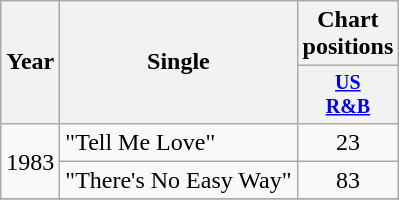<table class="wikitable" style="text-align:center;">
<tr>
<th rowspan="2">Year</th>
<th rowspan="2">Single</th>
<th colspan="1">Chart positions</th>
</tr>
<tr style="font-size:smaller;">
<th width="40"><a href='#'>US<br>R&B</a></th>
</tr>
<tr>
<td rowspan="2">1983</td>
<td align="left">"Tell Me Love"</td>
<td>23</td>
</tr>
<tr>
<td align="left">"There's No Easy Way"</td>
<td>83</td>
</tr>
<tr>
</tr>
</table>
